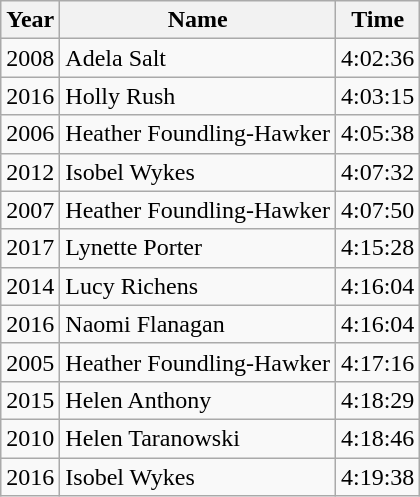<table class="wikitable">
<tr>
<th>Year</th>
<th>Name</th>
<th>Time</th>
</tr>
<tr>
<td>2008</td>
<td>Adela Salt</td>
<td>4:02:36</td>
</tr>
<tr>
<td>2016</td>
<td>Holly Rush</td>
<td>4:03:15</td>
</tr>
<tr>
<td>2006</td>
<td>Heather Foundling-Hawker</td>
<td>4:05:38</td>
</tr>
<tr>
<td>2012</td>
<td>Isobel Wykes</td>
<td>4:07:32</td>
</tr>
<tr>
<td>2007</td>
<td>Heather Foundling-Hawker</td>
<td>4:07:50</td>
</tr>
<tr>
<td>2017</td>
<td>Lynette Porter</td>
<td>4:15:28</td>
</tr>
<tr>
<td>2014</td>
<td>Lucy Richens</td>
<td>4:16:04</td>
</tr>
<tr>
<td>2016</td>
<td>Naomi Flanagan</td>
<td>4:16:04</td>
</tr>
<tr>
<td>2005</td>
<td>Heather Foundling-Hawker</td>
<td>4:17:16</td>
</tr>
<tr>
<td>2015</td>
<td>Helen Anthony</td>
<td>4:18:29</td>
</tr>
<tr>
<td>2010</td>
<td>Helen Taranowski</td>
<td>4:18:46</td>
</tr>
<tr>
<td>2016</td>
<td>Isobel Wykes</td>
<td>4:19:38</td>
</tr>
</table>
